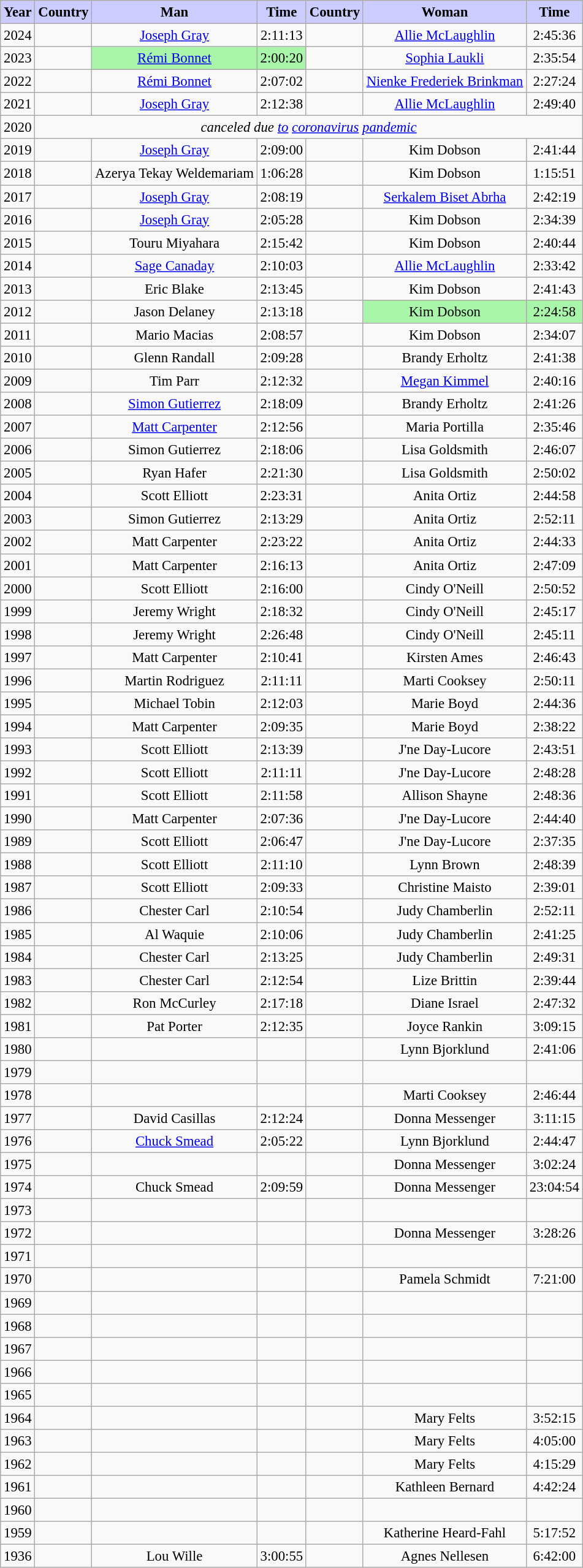<table class="wikitable" style="font-size:95%; text-align:center;">
<tr>
<th style="background:#ccccff">Year</th>
<th style="background:#ccccff">Country</th>
<th style="background:#ccccff">Man</th>
<th style="background:#ccccff">Time</th>
<th style="background:#ccccff">Country</th>
<th style="background:#ccccff">Woman</th>
<th style="background:#ccccff">Time</th>
</tr>
<tr>
<td>2024</td>
<td></td>
<td><a href='#'>Joseph Gray</a></td>
<td>2:11:13</td>
<td></td>
<td><a href='#'>Allie McLaughlin</a></td>
<td>2:45:36</td>
</tr>
<tr>
<td>2023</td>
<td align=left></td>
<td bgcolor=#A9F5A9><a href='#'>Rémi Bonnet</a></td>
<td bgcolor=#A9F5A9>2:00:20</td>
<td align=left></td>
<td><a href='#'>Sophia Laukli</a></td>
<td>2:35:54</td>
</tr>
<tr>
<td>2022</td>
<td align=left></td>
<td><a href='#'>Rémi Bonnet</a></td>
<td>2:07:02</td>
<td align=left></td>
<td><a href='#'>Nienke Frederiek Brinkman</a></td>
<td>2:27:24</td>
</tr>
<tr>
<td>2021</td>
<td align=left></td>
<td><a href='#'>Joseph Gray</a></td>
<td>2:12:38</td>
<td align=left></td>
<td><a href='#'>Allie McLaughlin</a></td>
<td>2:49:40</td>
</tr>
<tr>
<td>2020</td>
<td colspan="6" align="center"><em>canceled due <a href='#'>to</a> <a href='#'>coronavirus</a> <a href='#'>pandemic</a></em></td>
</tr>
<tr>
<td>2019</td>
<td align=left></td>
<td><a href='#'>Joseph Gray</a></td>
<td>2:09:00</td>
<td align=left></td>
<td>Kim Dobson</td>
<td>2:41:44</td>
</tr>
<tr>
<td>2018</td>
<td align=left></td>
<td>Azerya Tekay Weldemariam</td>
<td>1:06:28</td>
<td align=left></td>
<td>Kim Dobson</td>
<td>1:15:51</td>
</tr>
<tr>
<td>2017</td>
<td align=left></td>
<td><a href='#'>Joseph Gray</a></td>
<td>2:08:19</td>
<td align=left></td>
<td><a href='#'>Serkalem Biset Abrha</a></td>
<td>2:42:19</td>
</tr>
<tr>
<td>2016</td>
<td align=left></td>
<td><a href='#'>Joseph Gray</a></td>
<td>2:05:28</td>
<td align=left></td>
<td>Kim Dobson</td>
<td>2:34:39</td>
</tr>
<tr>
<td>2015</td>
<td align=left></td>
<td>Touru Miyahara</td>
<td>2:15:42</td>
<td align=left></td>
<td>Kim Dobson</td>
<td>2:40:44</td>
</tr>
<tr>
<td>2014</td>
<td align=left></td>
<td><a href='#'>Sage Canaday</a></td>
<td>2:10:03</td>
<td align=left></td>
<td><a href='#'>Allie McLaughlin</a></td>
<td>2:33:42</td>
</tr>
<tr>
<td>2013</td>
<td align=left></td>
<td>Eric Blake</td>
<td>2:13:45</td>
<td align=left></td>
<td>Kim Dobson</td>
<td>2:41:43</td>
</tr>
<tr>
<td>2012</td>
<td align=left></td>
<td>Jason Delaney</td>
<td>2:13:18</td>
<td align=left></td>
<td bgcolor=#A9F5A9>Kim Dobson</td>
<td bgcolor=#A9F5A9>2:24:58</td>
</tr>
<tr>
<td>2011</td>
<td align=left></td>
<td>Mario Macias</td>
<td>2:08:57</td>
<td align=left></td>
<td>Kim Dobson</td>
<td>2:34:07</td>
</tr>
<tr>
<td>2010</td>
<td align=left></td>
<td>Glenn Randall</td>
<td>2:09:28</td>
<td align=left></td>
<td>Brandy Erholtz</td>
<td>2:41:38</td>
</tr>
<tr>
<td>2009</td>
<td align=left></td>
<td>Tim Parr</td>
<td>2:12:32</td>
<td align=left></td>
<td><a href='#'>Megan Kimmel</a></td>
<td>2:40:16</td>
</tr>
<tr>
<td>2008</td>
<td align=left></td>
<td><a href='#'>Simon Gutierrez</a></td>
<td>2:18:09</td>
<td align=left></td>
<td>Brandy Erholtz</td>
<td>2:41:26</td>
</tr>
<tr>
<td>2007</td>
<td align=left></td>
<td><a href='#'>Matt Carpenter</a></td>
<td>2:12:56</td>
<td align=left></td>
<td>Maria Portilla</td>
<td>2:35:46</td>
</tr>
<tr>
<td>2006</td>
<td align=left></td>
<td>Simon Gutierrez</td>
<td>2:18:06</td>
<td align=left></td>
<td>Lisa Goldsmith</td>
<td>2:46:07</td>
</tr>
<tr>
<td>2005</td>
<td align=left></td>
<td>Ryan Hafer</td>
<td>2:21:30</td>
<td align=left></td>
<td>Lisa Goldsmith</td>
<td>2:50:02</td>
</tr>
<tr>
<td>2004</td>
<td align=left></td>
<td>Scott Elliott</td>
<td>2:23:31</td>
<td align=left></td>
<td>Anita Ortiz</td>
<td>2:44:58</td>
</tr>
<tr>
<td>2003</td>
<td align=left></td>
<td>Simon Gutierrez</td>
<td>2:13:29</td>
<td align=left></td>
<td>Anita Ortiz</td>
<td>2:52:11</td>
</tr>
<tr>
<td>2002</td>
<td align=left></td>
<td>Matt Carpenter</td>
<td>2:23:22</td>
<td align=left></td>
<td>Anita Ortiz</td>
<td>2:44:33</td>
</tr>
<tr>
<td>2001</td>
<td align=left></td>
<td>Matt Carpenter</td>
<td>2:16:13</td>
<td align=left></td>
<td>Anita Ortiz</td>
<td>2:47:09</td>
</tr>
<tr>
<td>2000</td>
<td align=left></td>
<td>Scott Elliott</td>
<td>2:16:00</td>
<td align=left></td>
<td>Cindy O'Neill</td>
<td>2:50:52</td>
</tr>
<tr>
<td>1999</td>
<td align=left></td>
<td>Jeremy Wright</td>
<td>2:18:32</td>
<td align=left></td>
<td>Cindy O'Neill</td>
<td>2:45:17</td>
</tr>
<tr>
<td>1998</td>
<td align=left></td>
<td>Jeremy Wright</td>
<td>2:26:48</td>
<td align=left></td>
<td>Cindy O'Neill</td>
<td>2:45:11</td>
</tr>
<tr>
<td>1997</td>
<td align=left></td>
<td>Matt Carpenter</td>
<td>2:10:41</td>
<td align=left></td>
<td>Kirsten Ames</td>
<td>2:46:43</td>
</tr>
<tr>
<td>1996</td>
<td align=left></td>
<td>Martin Rodriguez</td>
<td>2:11:11</td>
<td align=left></td>
<td>Marti Cooksey</td>
<td>2:50:11</td>
</tr>
<tr>
<td>1995</td>
<td align=left></td>
<td>Michael Tobin</td>
<td>2:12:03</td>
<td align=left></td>
<td>Marie Boyd</td>
<td>2:44:36</td>
</tr>
<tr>
<td>1994</td>
<td align=left></td>
<td>Matt Carpenter</td>
<td>2:09:35</td>
<td align=left></td>
<td>Marie Boyd</td>
<td>2:38:22</td>
</tr>
<tr>
<td>1993</td>
<td align=left></td>
<td>Scott Elliott</td>
<td>2:13:39</td>
<td align=left></td>
<td>J'ne Day-Lucore</td>
<td>2:43:51</td>
</tr>
<tr>
<td>1992</td>
<td align=left></td>
<td>Scott Elliott</td>
<td>2:11:11</td>
<td align=left></td>
<td>J'ne Day-Lucore</td>
<td>2:48:28</td>
</tr>
<tr>
<td>1991</td>
<td align=left></td>
<td>Scott Elliott</td>
<td>2:11:58</td>
<td align=left></td>
<td>Allison Shayne</td>
<td>2:48:36</td>
</tr>
<tr>
<td>1990</td>
<td align=left></td>
<td>Matt Carpenter</td>
<td>2:07:36</td>
<td align=left></td>
<td>J'ne Day-Lucore</td>
<td>2:44:40</td>
</tr>
<tr>
<td>1989</td>
<td align=left></td>
<td>Scott Elliott</td>
<td>2:06:47</td>
<td align=left></td>
<td>J'ne Day-Lucore</td>
<td>2:37:35</td>
</tr>
<tr>
<td>1988</td>
<td align=left></td>
<td>Scott Elliott</td>
<td>2:11:10</td>
<td align=left></td>
<td>Lynn Brown</td>
<td>2:48:39</td>
</tr>
<tr>
<td>1987</td>
<td align=left></td>
<td>Scott Elliott</td>
<td>2:09:33</td>
<td align=left></td>
<td>Christine Maisto</td>
<td>2:39:01</td>
</tr>
<tr>
<td>1986</td>
<td align=left></td>
<td>Chester Carl</td>
<td>2:10:54</td>
<td align=left></td>
<td>Judy Chamberlin</td>
<td>2:52:11</td>
</tr>
<tr>
<td>1985</td>
<td align=left></td>
<td>Al Waquie</td>
<td>2:10:06</td>
<td align=left></td>
<td>Judy Chamberlin</td>
<td>2:41:25</td>
</tr>
<tr>
<td>1984</td>
<td align=left></td>
<td>Chester Carl</td>
<td>2:13:25</td>
<td align=left></td>
<td>Judy Chamberlin</td>
<td>2:49:31</td>
</tr>
<tr>
<td>1983</td>
<td align=left></td>
<td>Chester Carl</td>
<td>2:12:54</td>
<td align=left></td>
<td>Lize Brittin</td>
<td>2:39:44</td>
</tr>
<tr>
<td>1982</td>
<td align=left></td>
<td>Ron McCurley</td>
<td>2:17:18</td>
<td align=left></td>
<td>Diane Israel</td>
<td>2:47:32</td>
</tr>
<tr>
<td>1981</td>
<td align=left></td>
<td>Pat Porter</td>
<td>2:12:35</td>
<td align=left></td>
<td>Joyce Rankin</td>
<td>3:09:15</td>
</tr>
<tr>
<td>1980</td>
<td align=left></td>
<td></td>
<td></td>
<td align=left></td>
<td>Lynn Bjorklund</td>
<td>2:41:06</td>
</tr>
<tr>
<td>1979</td>
<td align=left></td>
<td></td>
<td></td>
<td align=left></td>
<td></td>
<td></td>
</tr>
<tr>
<td>1978</td>
<td align=left></td>
<td></td>
<td></td>
<td align=left></td>
<td>Marti Cooksey</td>
<td>2:46:44</td>
</tr>
<tr>
<td>1977</td>
<td align=left></td>
<td>David Casillas</td>
<td>2:12:24</td>
<td align=left></td>
<td>Donna Messenger</td>
<td>3:11:15</td>
</tr>
<tr>
<td>1976</td>
<td align=left></td>
<td><a href='#'>Chuck Smead</a></td>
<td>2:05:22</td>
<td align=left></td>
<td>Lynn Bjorklund</td>
<td>2:44:47</td>
</tr>
<tr>
<td>1975</td>
<td align=left></td>
<td></td>
<td></td>
<td align=left></td>
<td>Donna Messenger</td>
<td>3:02:24</td>
</tr>
<tr>
<td>1974</td>
<td align=left></td>
<td>Chuck Smead</td>
<td>2:09:59</td>
<td align=left></td>
<td>Donna Messenger</td>
<td>23:04:54</td>
</tr>
<tr>
<td>1973</td>
<td align=left></td>
<td></td>
<td></td>
<td align=left></td>
<td></td>
<td></td>
</tr>
<tr>
<td>1972</td>
<td align=left></td>
<td></td>
<td></td>
<td align=left></td>
<td>Donna Messenger</td>
<td>3:28:26</td>
</tr>
<tr>
<td>1971</td>
<td align=left></td>
<td></td>
<td></td>
<td align=left></td>
<td></td>
<td></td>
</tr>
<tr>
<td>1970</td>
<td align=left></td>
<td></td>
<td></td>
<td align=left></td>
<td>Pamela Schmidt</td>
<td>7:21:00</td>
</tr>
<tr>
<td>1969</td>
<td align=left></td>
<td></td>
<td></td>
<td align=left></td>
<td></td>
<td></td>
</tr>
<tr>
<td>1968</td>
<td align=left></td>
<td></td>
<td></td>
<td align=left></td>
<td></td>
<td></td>
</tr>
<tr>
<td>1967</td>
<td align=left></td>
<td></td>
<td></td>
<td align=left></td>
<td></td>
<td></td>
</tr>
<tr>
<td>1966</td>
<td align=left></td>
<td></td>
<td></td>
<td align=left></td>
<td></td>
<td></td>
</tr>
<tr>
<td>1965</td>
<td align=left></td>
<td></td>
<td></td>
<td align=left></td>
<td></td>
<td></td>
</tr>
<tr>
<td>1964</td>
<td align=left></td>
<td></td>
<td></td>
<td align=left></td>
<td>Mary Felts</td>
<td>3:52:15</td>
</tr>
<tr>
<td>1963</td>
<td align=left></td>
<td></td>
<td></td>
<td align=left></td>
<td>Mary Felts</td>
<td>4:05:00</td>
</tr>
<tr>
<td>1962</td>
<td align=left></td>
<td></td>
<td></td>
<td align=left></td>
<td>Mary Felts</td>
<td>4:15:29</td>
</tr>
<tr>
<td>1961</td>
<td align=left></td>
<td></td>
<td></td>
<td align=left></td>
<td>Kathleen Bernard</td>
<td>4:42:24</td>
</tr>
<tr>
<td>1960</td>
<td align=left></td>
<td></td>
<td></td>
<td align=left></td>
<td></td>
<td></td>
</tr>
<tr>
<td>1959</td>
<td align=left></td>
<td></td>
<td></td>
<td align=left></td>
<td>Katherine Heard-Fahl</td>
<td>5:17:52</td>
</tr>
<tr>
<td>1936</td>
<td align=left></td>
<td>Lou Wille</td>
<td>3:00:55</td>
<td align=left></td>
<td>Agnes Nellesen</td>
<td>6:42:00</td>
</tr>
</table>
